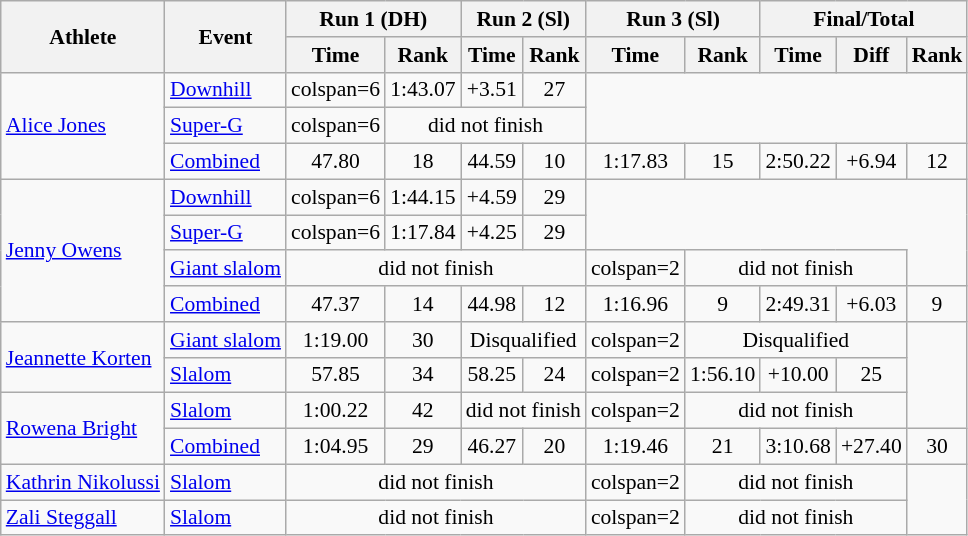<table class="wikitable" style="font-size:90%">
<tr>
<th rowspan="2">Athlete</th>
<th rowspan="2">Event</th>
<th colspan="2">Run 1 (DH)</th>
<th colspan="2">Run 2 (Sl)</th>
<th colspan="2">Run 3 (Sl)</th>
<th colspan="3">Final/Total</th>
</tr>
<tr>
<th>Time</th>
<th>Rank</th>
<th>Time</th>
<th>Rank</th>
<th>Time</th>
<th>Rank</th>
<th>Time</th>
<th>Diff</th>
<th>Rank</th>
</tr>
<tr align="center">
<td align="left" rowspan=3><a href='#'>Alice Jones</a></td>
<td align="left"><a href='#'>Downhill</a></td>
<td>colspan=6 </td>
<td>1:43.07</td>
<td>+3.51</td>
<td>27</td>
</tr>
<tr align="center">
<td align="left"><a href='#'>Super-G</a></td>
<td>colspan=6 </td>
<td colspan=3>did not finish</td>
</tr>
<tr align="center">
<td align="left"><a href='#'>Combined</a></td>
<td>47.80</td>
<td>18</td>
<td>44.59</td>
<td>10</td>
<td>1:17.83</td>
<td>15</td>
<td>2:50.22</td>
<td>+6.94</td>
<td>12</td>
</tr>
<tr align="center">
<td align="left" rowspan=4><a href='#'>Jenny Owens</a></td>
<td align="left"><a href='#'>Downhill</a></td>
<td>colspan=6 </td>
<td>1:44.15</td>
<td>+4.59</td>
<td>29</td>
</tr>
<tr align="center">
<td align="left"><a href='#'>Super-G</a></td>
<td>colspan=6 </td>
<td>1:17.84</td>
<td>+4.25</td>
<td>29</td>
</tr>
<tr align="center">
<td align="left"><a href='#'>Giant slalom</a></td>
<td colspan=4>did not finish</td>
<td>colspan=2 </td>
<td colspan=3>did not finish</td>
</tr>
<tr align="center">
<td align="left"><a href='#'>Combined</a></td>
<td>47.37</td>
<td>14</td>
<td>44.98</td>
<td>12</td>
<td>1:16.96</td>
<td>9</td>
<td>2:49.31</td>
<td>+6.03</td>
<td>9</td>
</tr>
<tr align="center">
<td align="left" rowspan=2><a href='#'>Jeannette Korten</a></td>
<td align="left"><a href='#'>Giant slalom</a></td>
<td>1:19.00</td>
<td>30</td>
<td colspan=2>Disqualified</td>
<td>colspan=2 </td>
<td colspan=3>Disqualified</td>
</tr>
<tr align="center">
<td align="left"><a href='#'>Slalom</a></td>
<td>57.85</td>
<td>34</td>
<td>58.25</td>
<td>24</td>
<td>colspan=2 </td>
<td>1:56.10</td>
<td>+10.00</td>
<td>25</td>
</tr>
<tr align="center">
<td align="left" rowspan=2><a href='#'>Rowena Bright</a></td>
<td align="left"><a href='#'>Slalom</a></td>
<td>1:00.22</td>
<td>42</td>
<td colspan=2>did not finish</td>
<td>colspan=2 </td>
<td colspan=3>did not finish</td>
</tr>
<tr align="center">
<td align="left"><a href='#'>Combined</a></td>
<td>1:04.95</td>
<td>29</td>
<td>46.27</td>
<td>20</td>
<td>1:19.46</td>
<td>21</td>
<td>3:10.68</td>
<td>+27.40</td>
<td>30</td>
</tr>
<tr align="center">
<td align="left"><a href='#'>Kathrin Nikolussi</a></td>
<td align="left"><a href='#'>Slalom</a></td>
<td colspan=4>did not finish</td>
<td>colspan=2 </td>
<td colspan=3>did not finish</td>
</tr>
<tr align="center">
<td align="left"><a href='#'>Zali Steggall</a></td>
<td align="left"><a href='#'>Slalom</a></td>
<td colspan=4>did not finish</td>
<td>colspan=2 </td>
<td colspan=3>did not finish</td>
</tr>
</table>
